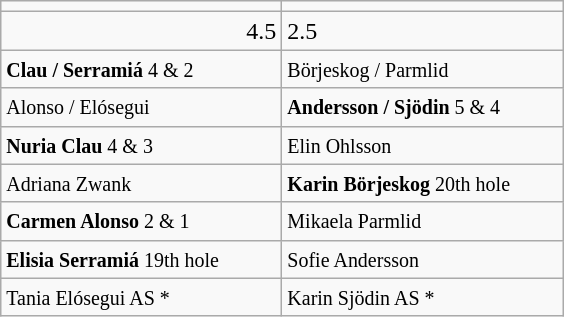<table class="wikitable">
<tr>
<td align="center" width="180"></td>
<td align="center" width="180"></td>
</tr>
<tr>
<td align="right">4.5</td>
<td>2.5</td>
</tr>
<tr>
<td><small><strong>Clau / Serramiá</strong> 4 & 2</small></td>
<td><small>Börjeskog / Parmlid</small></td>
</tr>
<tr>
<td><small>Alonso / Elósegui</small></td>
<td><small><strong>Andersson / Sjödin</strong> 5 & 4</small></td>
</tr>
<tr>
<td><small><strong>Nuria Clau</strong> 4 & 3</small></td>
<td><small>Elin Ohlsson</small></td>
</tr>
<tr>
<td><small>Adriana Zwank</small></td>
<td><small><strong>Karin Börjeskog</strong> 20th hole</small></td>
</tr>
<tr>
<td><small><strong>Carmen Alonso</strong> 2 & 1</small></td>
<td><small>Mikaela Parmlid</small></td>
</tr>
<tr>
<td><small><strong>Elisia Serramiá</strong> 19th hole</small></td>
<td><small>Sofie Andersson</small></td>
</tr>
<tr>
<td><small>Tania Elósegui AS *</small></td>
<td><small>Karin Sjödin AS *</small></td>
</tr>
</table>
